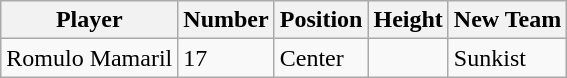<table class="wikitable">
<tr>
<th>Player</th>
<th>Number</th>
<th>Position</th>
<th>Height</th>
<th>New Team</th>
</tr>
<tr>
<td>Romulo Mamaril</td>
<td>17</td>
<td>Center</td>
<td></td>
<td>Sunkist</td>
</tr>
</table>
